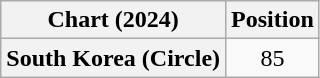<table class="wikitable plainrowheaders" style="text-align:center">
<tr>
<th scope="col">Chart (2024)</th>
<th scope="col">Position</th>
</tr>
<tr>
<th scope="row">South Korea (Circle)</th>
<td>85</td>
</tr>
</table>
